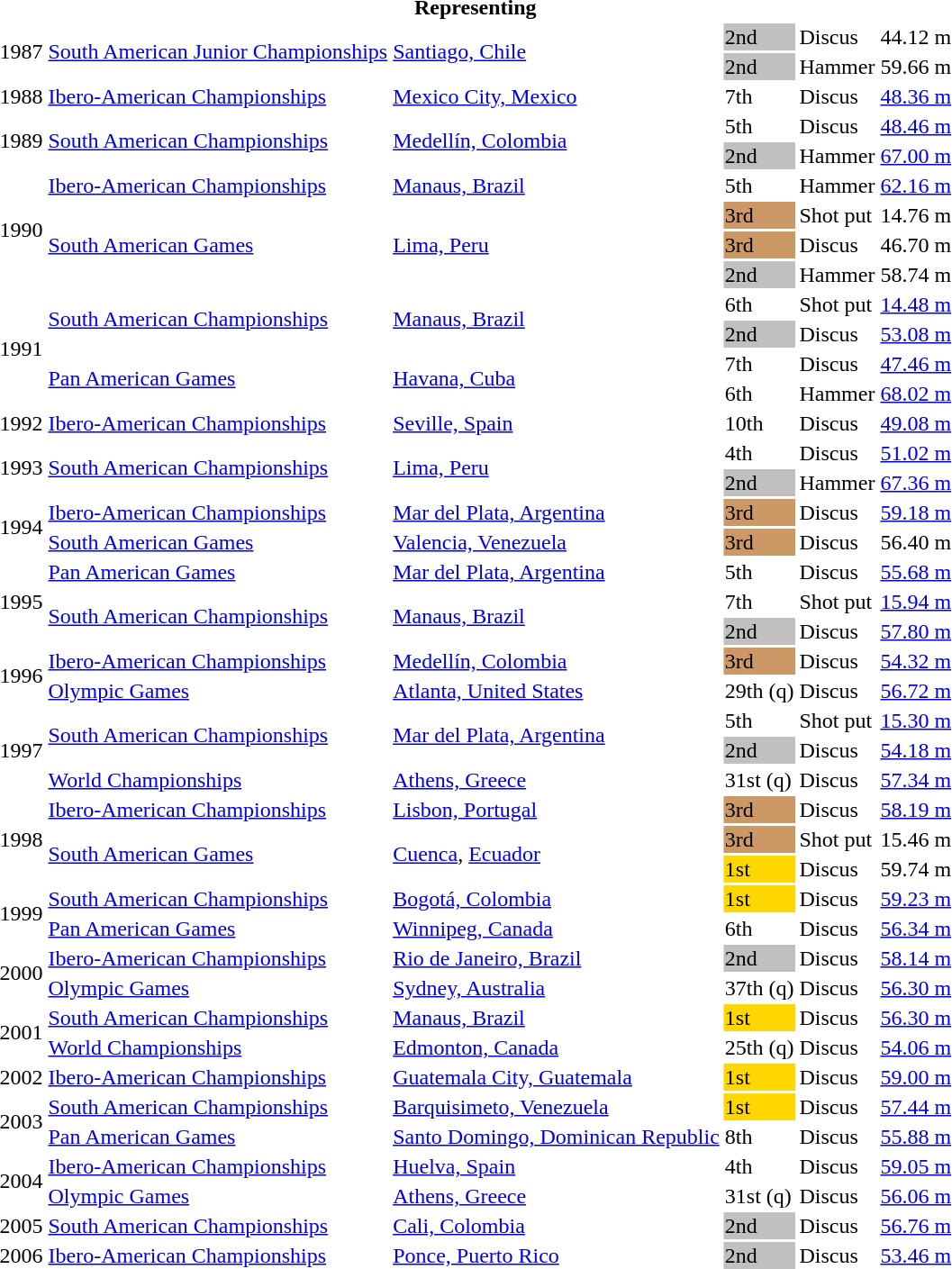<table>
<tr>
<th colspan="6">Representing </th>
</tr>
<tr>
<td rowspan=2>1987</td>
<td rowspan=2><a href='#'>South American Junior Championships</a></td>
<td rowspan=2><a href='#'>Santiago, Chile</a></td>
<td bgcolor=silver>2nd</td>
<td>Discus</td>
<td>44.12 m</td>
</tr>
<tr>
<td bgcolor=silver>2nd</td>
<td>Hammer</td>
<td>59.66 m</td>
</tr>
<tr>
<td>1988</td>
<td><a href='#'>Ibero-American Championships</a></td>
<td><a href='#'>Mexico City, Mexico</a></td>
<td>7th</td>
<td>Discus</td>
<td><a href='#'>48.36 m</a></td>
</tr>
<tr>
<td rowspan=2>1989</td>
<td rowspan=2><a href='#'>South American Championships</a></td>
<td rowspan=2><a href='#'>Medellín, Colombia</a></td>
<td>5th</td>
<td>Discus</td>
<td><a href='#'>48.46 m</a></td>
</tr>
<tr>
<td bgcolor=silver>2nd</td>
<td>Hammer</td>
<td><a href='#'>67.00 m</a></td>
</tr>
<tr>
<td rowspan = "4">1990</td>
<td><a href='#'>Ibero-American Championships</a></td>
<td><a href='#'>Manaus, Brazil</a></td>
<td>5th</td>
<td>Hammer</td>
<td><a href='#'>62.16 m</a></td>
</tr>
<tr>
<td rowspan = "3"><a href='#'>South American Games</a></td>
<td rowspan = "3"><a href='#'>Lima, Peru</a></td>
<td bgcolor=cc9966>3rd</td>
<td>Shot put</td>
<td>14.76 m</td>
</tr>
<tr>
<td bgcolor=cc9966>3rd</td>
<td>Discus</td>
<td>46.70 m</td>
</tr>
<tr>
<td bgcolor=silver>2nd</td>
<td>Hammer</td>
<td>58.74 m</td>
</tr>
<tr>
<td rowspan=4>1991</td>
<td rowspan=2><a href='#'>South American Championships</a></td>
<td rowspan=2><a href='#'>Manaus, Brazil</a></td>
<td>6th</td>
<td>Shot put</td>
<td><a href='#'>14.48 m</a></td>
</tr>
<tr>
<td bgcolor=silver>2nd</td>
<td>Discus</td>
<td><a href='#'>53.08 m</a></td>
</tr>
<tr>
<td rowspan=2><a href='#'>Pan American Games</a></td>
<td rowspan=2><a href='#'>Havana, Cuba</a></td>
<td>7th</td>
<td>Discus</td>
<td><a href='#'>47.46 m</a></td>
</tr>
<tr>
<td>6th</td>
<td>Hammer</td>
<td><a href='#'>68.02 m</a></td>
</tr>
<tr>
<td>1992</td>
<td><a href='#'>Ibero-American Championships</a></td>
<td><a href='#'>Seville, Spain</a></td>
<td>10th</td>
<td>Discus</td>
<td><a href='#'>49.08 m</a></td>
</tr>
<tr>
<td rowspan=2>1993</td>
<td rowspan=2><a href='#'>South American Championships</a></td>
<td rowspan=2><a href='#'>Lima, Peru</a></td>
<td>4th</td>
<td>Discus</td>
<td><a href='#'>51.02 m</a></td>
</tr>
<tr>
<td bgcolor=silver>2nd</td>
<td>Hammer</td>
<td><a href='#'>67.36 m</a></td>
</tr>
<tr>
<td rowspan=2>1994</td>
<td><a href='#'>Ibero-American Championships</a></td>
<td><a href='#'>Mar del Plata, Argentina</a></td>
<td bgcolor="cc9966">3rd</td>
<td>Discus</td>
<td><a href='#'>59.18 m</a></td>
</tr>
<tr>
<td><a href='#'>South American Games</a></td>
<td><a href='#'>Valencia, Venezuela</a></td>
<td bgcolor=cc9966>3rd</td>
<td>Discus</td>
<td>56.40 m</td>
</tr>
<tr>
<td rowspan=3>1995</td>
<td><a href='#'>Pan American Games</a></td>
<td><a href='#'>Mar del Plata, Argentina</a></td>
<td>5th</td>
<td>Discus</td>
<td><a href='#'>55.68 m</a></td>
</tr>
<tr>
<td rowspan=2><a href='#'>South American Championships</a></td>
<td rowspan=2><a href='#'>Manaus, Brazil</a></td>
<td>7th</td>
<td>Shot put</td>
<td><a href='#'>15.94 m</a></td>
</tr>
<tr>
<td bgcolor=silver>2nd</td>
<td>Discus</td>
<td><a href='#'>57.80 m</a></td>
</tr>
<tr>
<td rowspan=2>1996</td>
<td><a href='#'>Ibero-American Championships</a></td>
<td><a href='#'>Medellín, Colombia</a></td>
<td bgcolor=cc9966>3rd</td>
<td>Discus</td>
<td><a href='#'>54.32 m</a></td>
</tr>
<tr>
<td><a href='#'>Olympic Games</a></td>
<td><a href='#'>Atlanta, United States</a></td>
<td>29th (q)</td>
<td>Discus</td>
<td><a href='#'>56.72 m</a></td>
</tr>
<tr>
<td rowspan=3>1997</td>
<td rowspan=2><a href='#'>South American Championships</a></td>
<td rowspan=2><a href='#'>Mar del Plata, Argentina</a></td>
<td>5th</td>
<td>Shot put</td>
<td><a href='#'>15.30 m</a></td>
</tr>
<tr>
<td bgcolor=silver>2nd</td>
<td>Discus</td>
<td><a href='#'>54.18 m</a></td>
</tr>
<tr>
<td><a href='#'>World Championships</a></td>
<td><a href='#'>Athens, Greece</a></td>
<td>31st (q)</td>
<td>Discus</td>
<td><a href='#'>57.34 m</a></td>
</tr>
<tr>
<td rowspan=3>1998</td>
<td><a href='#'>Ibero-American Championships</a></td>
<td><a href='#'>Lisbon, Portugal</a></td>
<td bgcolor=cc9966>3rd</td>
<td>Discus</td>
<td><a href='#'>58.19 m</a></td>
</tr>
<tr>
<td rowspan = "2"><a href='#'>South American Games</a></td>
<td rowspan = "2"><a href='#'>Cuenca</a>, <a href='#'>Ecuador</a></td>
<td bgcolor=cc9966>3rd</td>
<td>Shot put</td>
<td>15.46 m</td>
</tr>
<tr>
<td bgcolor=gold>1st</td>
<td>Discus</td>
<td>59.74 m</td>
</tr>
<tr>
<td rowspan=2>1999</td>
<td><a href='#'>South American Championships</a></td>
<td><a href='#'>Bogotá, Colombia</a></td>
<td bgcolor=gold>1st</td>
<td>Discus</td>
<td><a href='#'>59.23 m</a></td>
</tr>
<tr>
<td><a href='#'>Pan American Games</a></td>
<td><a href='#'>Winnipeg, Canada</a></td>
<td>6th</td>
<td>Discus</td>
<td><a href='#'>56.34 m</a></td>
</tr>
<tr>
<td rowspan=2>2000</td>
<td><a href='#'>Ibero-American Championships</a></td>
<td><a href='#'>Rio de Janeiro, Brazil</a></td>
<td bgcolor=silver>2nd</td>
<td>Discus</td>
<td><a href='#'>58.14 m</a></td>
</tr>
<tr>
<td><a href='#'>Olympic Games</a></td>
<td><a href='#'>Sydney, Australia</a></td>
<td>37th (q)</td>
<td>Discus</td>
<td><a href='#'>56.30 m</a></td>
</tr>
<tr>
<td rowspan=2>2001</td>
<td><a href='#'>South American Championships</a></td>
<td><a href='#'>Manaus, Brazil</a></td>
<td bgcolor=gold>1st</td>
<td>Discus</td>
<td><a href='#'>56.30 m</a></td>
</tr>
<tr>
<td><a href='#'>World Championships</a></td>
<td><a href='#'>Edmonton, Canada</a></td>
<td>25th (q)</td>
<td>Discus</td>
<td><a href='#'>54.06 m</a></td>
</tr>
<tr>
<td>2002</td>
<td><a href='#'>Ibero-American Championships</a></td>
<td><a href='#'>Guatemala City, Guatemala</a></td>
<td bgcolor=gold>1st</td>
<td>Discus</td>
<td><a href='#'>59.00 m</a></td>
</tr>
<tr>
<td rowspan=2>2003</td>
<td><a href='#'>South American Championships</a></td>
<td><a href='#'>Barquisimeto, Venezuela</a></td>
<td bgcolor=gold>1st</td>
<td>Discus</td>
<td><a href='#'>57.44 m</a></td>
</tr>
<tr>
<td><a href='#'>Pan American Games</a></td>
<td><a href='#'>Santo Domingo, Dominican Republic</a></td>
<td>8th</td>
<td>Discus</td>
<td><a href='#'>55.88 m</a></td>
</tr>
<tr>
<td rowspan=2>2004</td>
<td><a href='#'>Ibero-American Championships</a></td>
<td><a href='#'>Huelva, Spain</a></td>
<td>4th</td>
<td>Discus</td>
<td><a href='#'>59.05 m</a></td>
</tr>
<tr>
<td><a href='#'>Olympic Games</a></td>
<td><a href='#'>Athens, Greece</a></td>
<td>31st (q)</td>
<td>Discus</td>
<td><a href='#'>56.06 m</a></td>
</tr>
<tr>
<td>2005</td>
<td><a href='#'>South American Championships</a></td>
<td><a href='#'>Cali, Colombia</a></td>
<td bgcolor=silver>2nd</td>
<td>Discus</td>
<td><a href='#'>56.76 m</a></td>
</tr>
<tr>
<td>2006</td>
<td><a href='#'>Ibero-American Championships</a></td>
<td><a href='#'>Ponce, Puerto Rico</a></td>
<td bgcolor=silver>2nd</td>
<td>Discus</td>
<td><a href='#'>53.46 m</a></td>
</tr>
</table>
